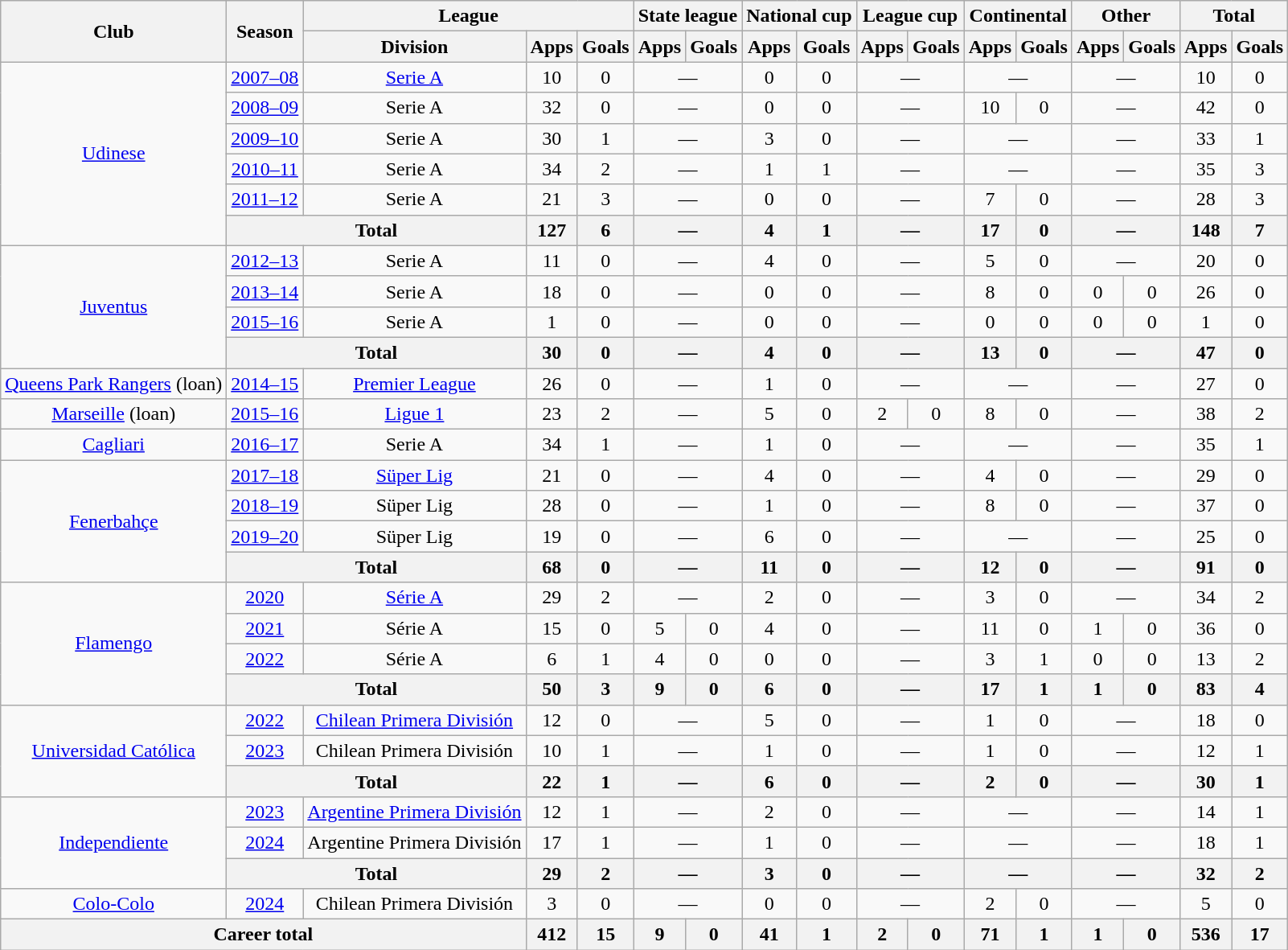<table class=wikitable style=text-align:center>
<tr>
<th rowspan=2>Club</th>
<th rowspan=2>Season</th>
<th colspan=3>League</th>
<th colspan=2>State league</th>
<th colspan=2>National cup</th>
<th colspan=2>League cup</th>
<th colspan=2>Continental</th>
<th colspan=2>Other</th>
<th colspan=2>Total</th>
</tr>
<tr>
<th>Division</th>
<th>Apps</th>
<th>Goals</th>
<th>Apps</th>
<th>Goals</th>
<th>Apps</th>
<th>Goals</th>
<th>Apps</th>
<th>Goals</th>
<th>Apps</th>
<th>Goals</th>
<th>Apps</th>
<th>Goals</th>
<th>Apps</th>
<th>Goals</th>
</tr>
<tr>
<td rowspan="6"><a href='#'>Udinese</a></td>
<td><a href='#'>2007–08</a></td>
<td><a href='#'>Serie A</a></td>
<td>10</td>
<td>0</td>
<td colspan=2>—</td>
<td>0</td>
<td>0</td>
<td colspan=2>—</td>
<td colspan=2>—</td>
<td colspan=2>—</td>
<td>10</td>
<td>0</td>
</tr>
<tr>
<td><a href='#'>2008–09</a></td>
<td>Serie A</td>
<td>32</td>
<td>0</td>
<td colspan=2>—</td>
<td>0</td>
<td>0</td>
<td colspan=2>—</td>
<td>10</td>
<td>0</td>
<td colspan=2>—</td>
<td>42</td>
<td>0</td>
</tr>
<tr>
<td><a href='#'>2009–10</a></td>
<td>Serie A</td>
<td>30</td>
<td>1</td>
<td colspan=2>—</td>
<td>3</td>
<td>0</td>
<td colspan=2>—</td>
<td colspan=2>—</td>
<td colspan=2>—</td>
<td>33</td>
<td>1</td>
</tr>
<tr>
<td><a href='#'>2010–11</a></td>
<td>Serie A</td>
<td>34</td>
<td>2</td>
<td colspan=2>—</td>
<td>1</td>
<td>1</td>
<td colspan=2>—</td>
<td colspan=2>—</td>
<td colspan=2>—</td>
<td>35</td>
<td>3</td>
</tr>
<tr>
<td><a href='#'>2011–12</a></td>
<td>Serie A</td>
<td>21</td>
<td>3</td>
<td colspan=2>—</td>
<td>0</td>
<td>0</td>
<td colspan=2>—</td>
<td>7</td>
<td>0</td>
<td colspan=2>—</td>
<td>28</td>
<td>3</td>
</tr>
<tr>
<th colspan="2">Total</th>
<th>127</th>
<th>6</th>
<th colspan=2>—</th>
<th>4</th>
<th>1</th>
<th colspan=2>—</th>
<th>17</th>
<th>0</th>
<th colspan=2>—</th>
<th>148</th>
<th>7</th>
</tr>
<tr>
<td rowspan="4"><a href='#'>Juventus</a></td>
<td><a href='#'>2012–13</a></td>
<td>Serie A</td>
<td>11</td>
<td>0</td>
<td colspan=2>—</td>
<td>4</td>
<td>0</td>
<td colspan=2>—</td>
<td>5</td>
<td>0</td>
<td colspan=2>—</td>
<td>20</td>
<td>0</td>
</tr>
<tr>
<td><a href='#'>2013–14</a></td>
<td>Serie A</td>
<td>18</td>
<td>0</td>
<td colspan=2>—</td>
<td>0</td>
<td>0</td>
<td colspan=2>—</td>
<td>8</td>
<td>0</td>
<td>0</td>
<td>0</td>
<td>26</td>
<td>0</td>
</tr>
<tr>
<td><a href='#'>2015–16</a></td>
<td>Serie A</td>
<td>1</td>
<td>0</td>
<td colspan=2>—</td>
<td>0</td>
<td>0</td>
<td colspan=2>—</td>
<td>0</td>
<td>0</td>
<td>0</td>
<td>0</td>
<td>1</td>
<td>0</td>
</tr>
<tr>
<th colspan="2">Total</th>
<th>30</th>
<th>0</th>
<th colspan=2>—</th>
<th>4</th>
<th>0</th>
<th colspan=2>—</th>
<th>13</th>
<th>0</th>
<th colspan=2>—</th>
<th>47</th>
<th>0</th>
</tr>
<tr>
<td><a href='#'>Queens Park Rangers</a> (loan)</td>
<td><a href='#'>2014–15</a></td>
<td><a href='#'>Premier League</a></td>
<td>26</td>
<td>0</td>
<td colspan=2>—</td>
<td>1</td>
<td>0</td>
<td colspan="2">—</td>
<td colspan="2">—</td>
<td colspan=2>—</td>
<td>27</td>
<td>0</td>
</tr>
<tr>
<td><a href='#'>Marseille</a> (loan)</td>
<td><a href='#'>2015–16</a></td>
<td><a href='#'>Ligue 1</a></td>
<td>23</td>
<td>2</td>
<td colspan=2>—</td>
<td>5</td>
<td>0</td>
<td>2</td>
<td>0</td>
<td>8</td>
<td>0</td>
<td colspan=2>—</td>
<td>38</td>
<td>2</td>
</tr>
<tr>
<td><a href='#'>Cagliari</a></td>
<td><a href='#'>2016–17</a></td>
<td>Serie A</td>
<td>34</td>
<td>1</td>
<td colspan=2>—</td>
<td>1</td>
<td>0</td>
<td colspan=2>—</td>
<td colspan=2>—</td>
<td colspan=2>—</td>
<td>35</td>
<td>1</td>
</tr>
<tr>
<td rowspan="4"><a href='#'>Fenerbahçe</a></td>
<td><a href='#'>2017–18</a></td>
<td><a href='#'>Süper Lig</a></td>
<td>21</td>
<td>0</td>
<td colspan=2>—</td>
<td>4</td>
<td>0</td>
<td colspan=2>—</td>
<td>4</td>
<td>0</td>
<td colspan=2>—</td>
<td>29</td>
<td>0</td>
</tr>
<tr>
<td><a href='#'>2018–19</a></td>
<td>Süper Lig</td>
<td>28</td>
<td>0</td>
<td colspan=2>—</td>
<td>1</td>
<td>0</td>
<td colspan=2>—</td>
<td>8</td>
<td>0</td>
<td colspan=2>—</td>
<td>37</td>
<td>0</td>
</tr>
<tr>
<td><a href='#'>2019–20</a></td>
<td>Süper Lig</td>
<td>19</td>
<td>0</td>
<td colspan=2>—</td>
<td>6</td>
<td>0</td>
<td colspan=2>—</td>
<td colspan=2>—</td>
<td colspan=2>—</td>
<td>25</td>
<td>0</td>
</tr>
<tr>
<th colspan="2">Total</th>
<th>68</th>
<th>0</th>
<th colspan=2>—</th>
<th>11</th>
<th>0</th>
<th colspan=2>—</th>
<th>12</th>
<th>0</th>
<th colspan=2>—</th>
<th>91</th>
<th>0</th>
</tr>
<tr>
<td rowspan="4"><a href='#'>Flamengo</a></td>
<td><a href='#'>2020</a></td>
<td><a href='#'>Série A</a></td>
<td>29</td>
<td>2</td>
<td colspan=2>—</td>
<td>2</td>
<td>0</td>
<td colspan=2>—</td>
<td>3</td>
<td>0</td>
<td colspan=2>—</td>
<td>34</td>
<td>2</td>
</tr>
<tr>
<td><a href='#'>2021</a></td>
<td>Série A</td>
<td>15</td>
<td>0</td>
<td>5</td>
<td>0</td>
<td>4</td>
<td>0</td>
<td colspan=2>—</td>
<td>11</td>
<td>0</td>
<td>1</td>
<td>0</td>
<td>36</td>
<td>0</td>
</tr>
<tr>
<td><a href='#'>2022</a></td>
<td>Série A</td>
<td>6</td>
<td>1</td>
<td>4</td>
<td>0</td>
<td>0</td>
<td>0</td>
<td colspan="2">—</td>
<td>3</td>
<td>1</td>
<td>0</td>
<td>0</td>
<td>13</td>
<td>2</td>
</tr>
<tr>
<th colspan="2">Total</th>
<th>50</th>
<th>3</th>
<th>9</th>
<th>0</th>
<th>6</th>
<th>0</th>
<th colspan="2">—</th>
<th>17</th>
<th>1</th>
<th>1</th>
<th>0</th>
<th>83</th>
<th>4</th>
</tr>
<tr>
<td rowspan="3"><a href='#'>Universidad Católica</a></td>
<td><a href='#'>2022</a></td>
<td><a href='#'>Chilean Primera División</a></td>
<td>12</td>
<td>0</td>
<td colspan=2>—</td>
<td>5</td>
<td>0</td>
<td colspan=2>—</td>
<td>1</td>
<td>0</td>
<td colspan=2>—</td>
<td>18</td>
<td>0</td>
</tr>
<tr>
<td><a href='#'>2023</a></td>
<td>Chilean Primera División</td>
<td>10</td>
<td>1</td>
<td colspan="2">—</td>
<td>1</td>
<td>0</td>
<td colspan="2">—</td>
<td>1</td>
<td>0</td>
<td colspan="2">—</td>
<td>12</td>
<td>1</td>
</tr>
<tr>
<th colspan="2">Total</th>
<th>22</th>
<th>1</th>
<th colspan="2">—</th>
<th>6</th>
<th>0</th>
<th colspan="2">—</th>
<th>2</th>
<th>0</th>
<th colspan="2">—</th>
<th>30</th>
<th>1</th>
</tr>
<tr>
<td rowspan="3"><a href='#'>Independiente</a></td>
<td><a href='#'>2023</a></td>
<td><a href='#'>Argentine Primera División</a></td>
<td>12</td>
<td>1</td>
<td colspan="2">—</td>
<td>2</td>
<td>0</td>
<td colspan="2">—</td>
<td colspan="2">—</td>
<td colspan="2">—</td>
<td>14</td>
<td>1</td>
</tr>
<tr>
<td><a href='#'>2024</a></td>
<td>Argentine Primera División</td>
<td>17</td>
<td>1</td>
<td colspan="2">—</td>
<td>1</td>
<td>0</td>
<td colspan="2">—</td>
<td colspan="2">—</td>
<td colspan="2">—</td>
<td>18</td>
<td>1</td>
</tr>
<tr>
<th colspan="2">Total</th>
<th>29</th>
<th>2</th>
<th colspan="2">—</th>
<th>3</th>
<th>0</th>
<th colspan="2">—</th>
<th colspan="2">—</th>
<th colspan="2">—</th>
<th>32</th>
<th>2</th>
</tr>
<tr>
<td><a href='#'>Colo-Colo</a></td>
<td><a href='#'>2024</a></td>
<td>Chilean Primera División</td>
<td>3</td>
<td>0</td>
<td colspan="2">—</td>
<td>0</td>
<td>0</td>
<td colspan="2">—</td>
<td>2</td>
<td>0</td>
<td colspan="2">—</td>
<td>5</td>
<td>0</td>
</tr>
<tr>
<th colspan="3">Career total</th>
<th>412</th>
<th>15</th>
<th>9</th>
<th>0</th>
<th>41</th>
<th>1</th>
<th>2</th>
<th>0</th>
<th>71</th>
<th>1</th>
<th>1</th>
<th>0</th>
<th>536</th>
<th>17</th>
</tr>
</table>
